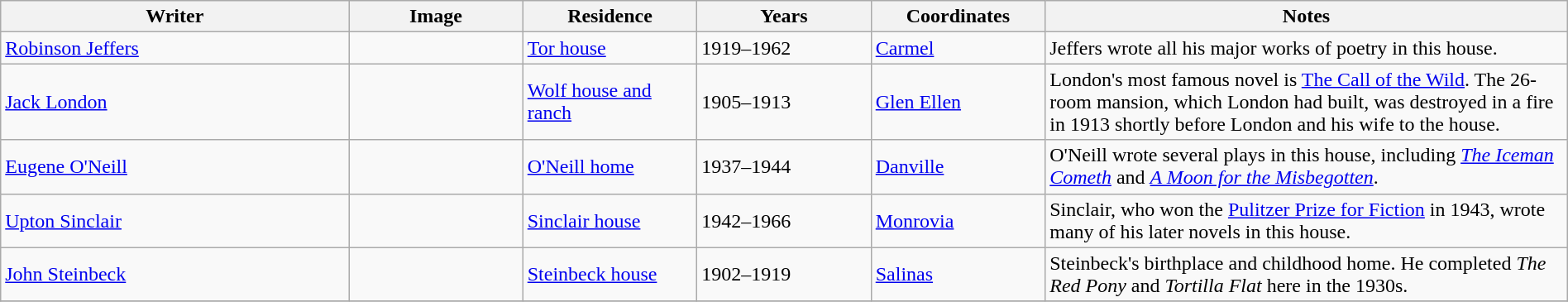<table class="wikitable sortable" style="width: 100%">
<tr>
<th width="20%">Writer</th>
<th width="10%">Image</th>
<th width="10%">Residence</th>
<th width="10%">Years</th>
<th width="10%">Coordinates</th>
<th width="30%">Notes</th>
</tr>
<tr>
<td><a href='#'>Robinson Jeffers</a></td>
<td></td>
<td><a href='#'>Tor house</a></td>
<td>1919–1962</td>
<td><a href='#'>Carmel</a> <br> </td>
<td>Jeffers wrote all his major works of poetry in this house.</td>
</tr>
<tr>
<td><a href='#'>Jack London</a></td>
<td></td>
<td><a href='#'>Wolf house and ranch</a></td>
<td>1905–1913</td>
<td><a href='#'>Glen Ellen</a> <br></td>
<td>London's most famous novel is <a href='#'>The Call of the Wild</a>. The 26-room mansion, which London had built, was destroyed in a fire in 1913 shortly before London and his wife to the house.</td>
</tr>
<tr>
<td><a href='#'>Eugene O'Neill</a></td>
<td></td>
<td><a href='#'>O'Neill home</a></td>
<td>1937–1944</td>
<td><a href='#'>Danville</a> <br></td>
<td>O'Neill wrote several plays in this house, including <em><a href='#'>The Iceman Cometh</a></em> and <em><a href='#'>A Moon for the Misbegotten</a></em>.</td>
</tr>
<tr>
<td><a href='#'>Upton Sinclair</a></td>
<td></td>
<td><a href='#'>Sinclair house</a></td>
<td>1942–1966</td>
<td><a href='#'>Monrovia</a> <br> </td>
<td>Sinclair, who won the <a href='#'>Pulitzer Prize for Fiction</a> in 1943, wrote many of his later novels in this house.</td>
</tr>
<tr>
<td><a href='#'>John Steinbeck</a></td>
<td></td>
<td><a href='#'>Steinbeck house</a></td>
<td>1902–1919</td>
<td><a href='#'>Salinas</a> <br></td>
<td>Steinbeck's birthplace and childhood home. He completed <em>The Red Pony</em>  and <em>Tortilla Flat</em> here in the 1930s.</td>
</tr>
<tr>
</tr>
</table>
